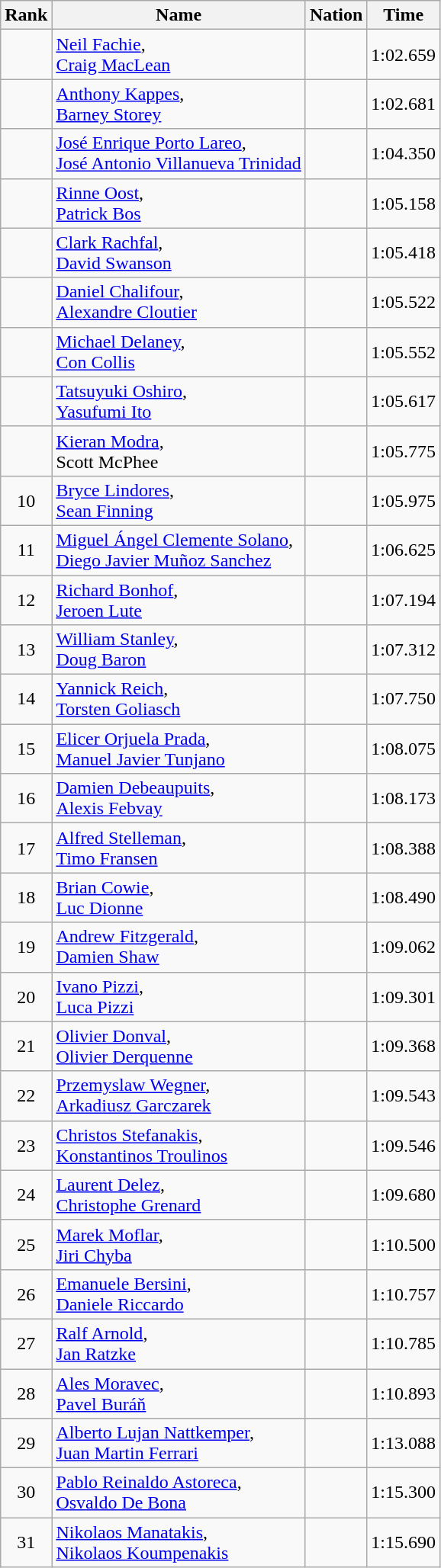<table class="wikitable sortable" style="text-align:center">
<tr>
<th>Rank</th>
<th>Name</th>
<th>Nation</th>
<th>Time</th>
</tr>
<tr>
<td></td>
<td align=left><a href='#'>Neil Fachie</a>,<br><a href='#'>Craig MacLean</a></td>
<td align=left></td>
<td>1:02.659</td>
</tr>
<tr>
<td></td>
<td align=left><a href='#'>Anthony Kappes</a>,<br><a href='#'>Barney Storey</a></td>
<td align=left></td>
<td>1:02.681</td>
</tr>
<tr>
<td></td>
<td align=left><a href='#'>José Enrique Porto Lareo</a>,<br><a href='#'>José Antonio Villanueva Trinidad</a></td>
<td align=left></td>
<td>1:04.350</td>
</tr>
<tr>
<td></td>
<td align=left><a href='#'>Rinne Oost</a>,<br><a href='#'>Patrick Bos</a></td>
<td align=left></td>
<td>1:05.158</td>
</tr>
<tr>
<td></td>
<td align=left><a href='#'>Clark Rachfal</a>,<br><a href='#'>David Swanson</a></td>
<td align=left></td>
<td>1:05.418</td>
</tr>
<tr>
<td></td>
<td align=left><a href='#'>Daniel Chalifour</a>,<br><a href='#'>Alexandre Cloutier</a></td>
<td align=left></td>
<td>1:05.522</td>
</tr>
<tr>
<td></td>
<td align=left><a href='#'>Michael Delaney</a>,<br><a href='#'>Con Collis</a></td>
<td align=left></td>
<td>1:05.552</td>
</tr>
<tr>
<td></td>
<td align=left><a href='#'>Tatsuyuki Oshiro</a>,<br><a href='#'>Yasufumi Ito</a></td>
<td align=left></td>
<td>1:05.617</td>
</tr>
<tr>
<td></td>
<td align=left><a href='#'>Kieran Modra</a>,<br>Scott McPhee</td>
<td align=left></td>
<td>1:05.775</td>
</tr>
<tr>
<td>10</td>
<td align=left><a href='#'>Bryce Lindores</a>,<br><a href='#'>Sean Finning</a></td>
<td align=left></td>
<td>1:05.975</td>
</tr>
<tr>
<td>11</td>
<td align=left><a href='#'>Miguel Ángel Clemente Solano</a>,<br><a href='#'>Diego Javier Muñoz Sanchez</a></td>
<td align=left></td>
<td>1:06.625</td>
</tr>
<tr>
<td>12</td>
<td align=left><a href='#'>Richard Bonhof</a>,<br><a href='#'>Jeroen Lute</a></td>
<td align=left></td>
<td>1:07.194</td>
</tr>
<tr>
<td>13</td>
<td align=left><a href='#'>William Stanley</a>,<br><a href='#'>Doug Baron</a></td>
<td align=left></td>
<td>1:07.312</td>
</tr>
<tr>
<td>14</td>
<td align=left><a href='#'>Yannick Reich</a>,<br><a href='#'>Torsten Goliasch</a></td>
<td align=left></td>
<td>1:07.750</td>
</tr>
<tr>
<td>15</td>
<td align=left><a href='#'>Elicer Orjuela Prada</a>,<br><a href='#'>Manuel Javier Tunjano</a></td>
<td align=left></td>
<td>1:08.075</td>
</tr>
<tr>
<td>16</td>
<td align=left><a href='#'>Damien Debeaupuits</a>,<br><a href='#'>Alexis Febvay</a></td>
<td align=left></td>
<td>1:08.173</td>
</tr>
<tr>
<td>17</td>
<td align=left><a href='#'>Alfred Stelleman</a>,<br><a href='#'>Timo Fransen</a></td>
<td align=left></td>
<td>1:08.388</td>
</tr>
<tr>
<td>18</td>
<td align=left><a href='#'>Brian Cowie</a>,<br><a href='#'>Luc Dionne</a></td>
<td align=left></td>
<td>1:08.490</td>
</tr>
<tr>
<td>19</td>
<td align=left><a href='#'>Andrew Fitzgerald</a>,<br><a href='#'>Damien Shaw</a></td>
<td align=left></td>
<td>1:09.062</td>
</tr>
<tr>
<td>20</td>
<td align=left><a href='#'>Ivano Pizzi</a>,<br><a href='#'>Luca Pizzi</a></td>
<td align=left></td>
<td>1:09.301</td>
</tr>
<tr>
<td>21</td>
<td align=left><a href='#'>Olivier Donval</a>,<br><a href='#'>Olivier Derquenne</a></td>
<td align=left></td>
<td>1:09.368</td>
</tr>
<tr>
<td>22</td>
<td align=left><a href='#'>Przemyslaw Wegner</a>,<br><a href='#'>Arkadiusz Garczarek</a></td>
<td align=left></td>
<td>1:09.543</td>
</tr>
<tr>
<td>23</td>
<td align=left><a href='#'>Christos Stefanakis</a>,<br><a href='#'>Konstantinos Troulinos</a></td>
<td align=left></td>
<td>1:09.546</td>
</tr>
<tr>
<td>24</td>
<td align=left><a href='#'>Laurent Delez</a>,<br><a href='#'>Christophe Grenard</a></td>
<td align=left></td>
<td>1:09.680</td>
</tr>
<tr>
<td>25</td>
<td align=left><a href='#'>Marek Moflar</a>,<br><a href='#'>Jiri Chyba</a></td>
<td align=left></td>
<td>1:10.500</td>
</tr>
<tr>
<td>26</td>
<td align=left><a href='#'>Emanuele Bersini</a>,<br><a href='#'>Daniele Riccardo</a></td>
<td align=left></td>
<td>1:10.757</td>
</tr>
<tr>
<td>27</td>
<td align=left><a href='#'>Ralf Arnold</a>,<br><a href='#'>Jan Ratzke</a></td>
<td align=left></td>
<td>1:10.785</td>
</tr>
<tr>
<td>28</td>
<td align=left><a href='#'>Ales Moravec</a>,<br><a href='#'>Pavel Buráň</a></td>
<td align=left></td>
<td>1:10.893</td>
</tr>
<tr>
<td>29</td>
<td align=left><a href='#'>Alberto Lujan Nattkemper</a>,<br><a href='#'>Juan Martin Ferrari</a></td>
<td align=left></td>
<td>1:13.088</td>
</tr>
<tr>
<td>30</td>
<td align=left><a href='#'>Pablo Reinaldo Astoreca</a>,<br><a href='#'>Osvaldo De Bona</a></td>
<td align=left></td>
<td>1:15.300</td>
</tr>
<tr>
<td>31</td>
<td align=left><a href='#'>Nikolaos Manatakis</a>,<br><a href='#'>Nikolaos Koumpenakis</a></td>
<td align=left></td>
<td>1:15.690</td>
</tr>
</table>
